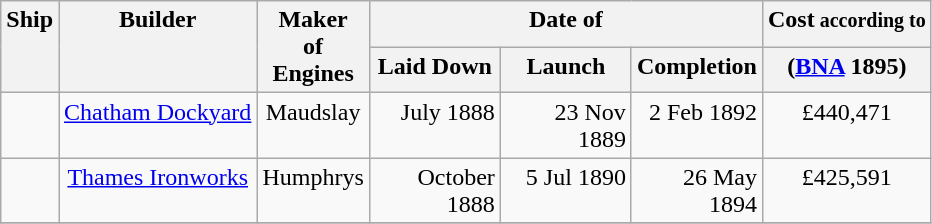<table class="wikitable">
<tr valign="top">
<th rowspan=2>Ship</th>
<th align = center  rowspan=2>Builder</th>
<th align = center  rowspan=2>Maker<br>of<br>Engines</th>
<th colspan = 3>Date of</th>
<th colspan = 1>Cost<small> according to</small></th>
</tr>
<tr valign="top">
<th align = center width = 80>Laid Down</th>
<th align = center width = 80>Launch</th>
<th align = center width = 80>Completion</th>
<th align = center>(<a href='#'>BNA</a> 1895)</th>
</tr>
<tr valign="top">
<td></td>
<td align="center"><a href='#'>Chatham Dockyard</a></td>
<td align="center">Maudslay</td>
<td align=right>July 1888</td>
<td align=right>23 Nov 1889</td>
<td align=right>2 Feb 1892</td>
<td align="center">£440,471</td>
</tr>
<tr valign="top">
<td></td>
<td align="center"><a href='#'>Thames Ironworks</a></td>
<td align="center">Humphrys</td>
<td align=right>October 1888</td>
<td align=right>5 Jul 1890</td>
<td align=right>26 May 1894</td>
<td align="center">£425,591</td>
</tr>
<tr>
</tr>
</table>
